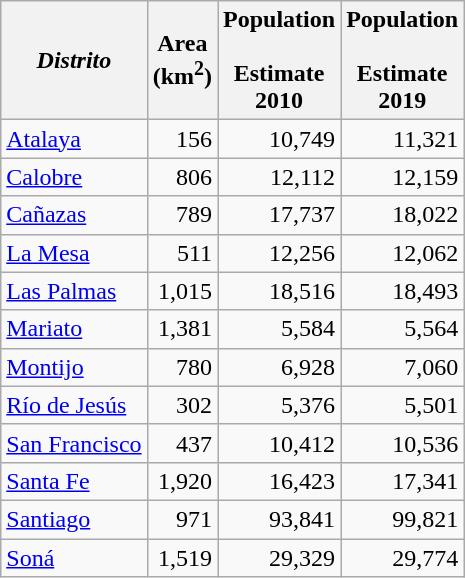<table class="sortable wikitable">
<tr>
<th><em>Distrito</em></th>
<th>Area<br>(km<sup>2</sup>)</th>
<th>Population <br><br>Estimate<br>2010</th>
<th>Population <br><br>Estimate<br>2019</th>
</tr>
<tr>
<td><a href='#'>Atalaya</a></td>
<td align="right">156</td>
<td align="right">10,749</td>
<td align="right">11,321</td>
</tr>
<tr>
<td><a href='#'>Calobre</a></td>
<td align="right">806</td>
<td align="right">12,112</td>
<td align="right">12,159</td>
</tr>
<tr>
<td><a href='#'>Cañazas</a></td>
<td align="right">789</td>
<td align="right">17,737</td>
<td align="right">18,022</td>
</tr>
<tr>
<td><a href='#'>La Mesa</a></td>
<td align="right">511</td>
<td align="right">12,256</td>
<td align="right">12,062</td>
</tr>
<tr>
<td><a href='#'>Las Palmas</a></td>
<td align="right">1,015</td>
<td align="right">18,516</td>
<td align="right">18,493</td>
</tr>
<tr>
<td><a href='#'>Mariato</a></td>
<td align="right">1,381</td>
<td align="right">5,584</td>
<td align="right">5,564</td>
</tr>
<tr>
<td><a href='#'>Montijo</a></td>
<td align="right">780</td>
<td align="right">6,928</td>
<td align="right">7,060</td>
</tr>
<tr>
<td><a href='#'>Río de Jesús</a></td>
<td align="right">302</td>
<td align="right">5,376</td>
<td align="right">5,501</td>
</tr>
<tr>
<td><a href='#'>San Francisco</a></td>
<td align="right">437</td>
<td align="right">10,412</td>
<td align="right">10,536</td>
</tr>
<tr>
<td><a href='#'>Santa Fe</a></td>
<td align="right">1,920</td>
<td align="right">16,423</td>
<td align="right">17,341</td>
</tr>
<tr>
<td><a href='#'>Santiago</a></td>
<td align="right">971</td>
<td align="right">93,841</td>
<td align="right">99,821</td>
</tr>
<tr>
<td><a href='#'>Soná</a></td>
<td align="right">1,519</td>
<td align="right">29,329</td>
<td align="right">29,774</td>
</tr>
</table>
